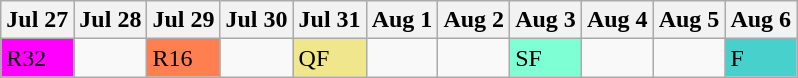<table class="wikitable olympic-schedule Boxing">
<tr>
<th>Jul 27</th>
<th>Jul 28</th>
<th>Jul 29</th>
<th>Jul 30</th>
<th>Jul 31</th>
<th>Aug 1</th>
<th>Aug 2</th>
<th>Aug 3</th>
<th>Aug 4</th>
<th>Aug 5</th>
<th>Aug 6</th>
</tr>
<tr>
<td bgcolor="#FF00FF" class="roundof32">R32</td>
<td></td>
<td bgcolor="#FF7F50" class="roundof16">R16</td>
<td></td>
<td bgcolor="#F0E68C" class="quarterfinals">QF</td>
<td></td>
<td></td>
<td bgcolor="#7FFFD4" class="semifinals">SF</td>
<td></td>
<td></td>
<td bgcolor="#48D1CC" class="final">F</td>
</tr>
</table>
